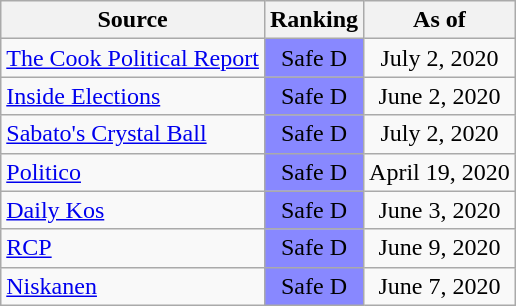<table class="wikitable" style="text-align:center">
<tr>
<th>Source</th>
<th>Ranking</th>
<th>As of</th>
</tr>
<tr>
<td align="left"><a href='#'>The Cook Political Report</a></td>
<td style="background:#88f" data-sort-value=-4>Safe D</td>
<td>July 2, 2020</td>
</tr>
<tr>
<td align="left"><a href='#'>Inside Elections</a></td>
<td style="background:#88f" data-sort-value=-4>Safe D</td>
<td>June 2, 2020</td>
</tr>
<tr>
<td align="left"><a href='#'>Sabato's Crystal Ball</a></td>
<td style="background:#88f" data-sort-value=-4>Safe D</td>
<td>July 2, 2020</td>
</tr>
<tr>
<td align="left"><a href='#'>Politico</a></td>
<td style="background:#88f" data-sort-value=-4>Safe D</td>
<td>April 19, 2020</td>
</tr>
<tr>
<td align="left"><a href='#'>Daily Kos</a></td>
<td style="background:#88f" data-sort-value=-4>Safe D</td>
<td>June 3, 2020</td>
</tr>
<tr>
<td align="left"><a href='#'>RCP</a></td>
<td style="background:#88f" data-sort-value=-4>Safe D</td>
<td>June 9, 2020</td>
</tr>
<tr>
<td align="left"><a href='#'>Niskanen</a></td>
<td style="background:#88f" data-sort-value=-4>Safe D</td>
<td>June 7, 2020</td>
</tr>
</table>
